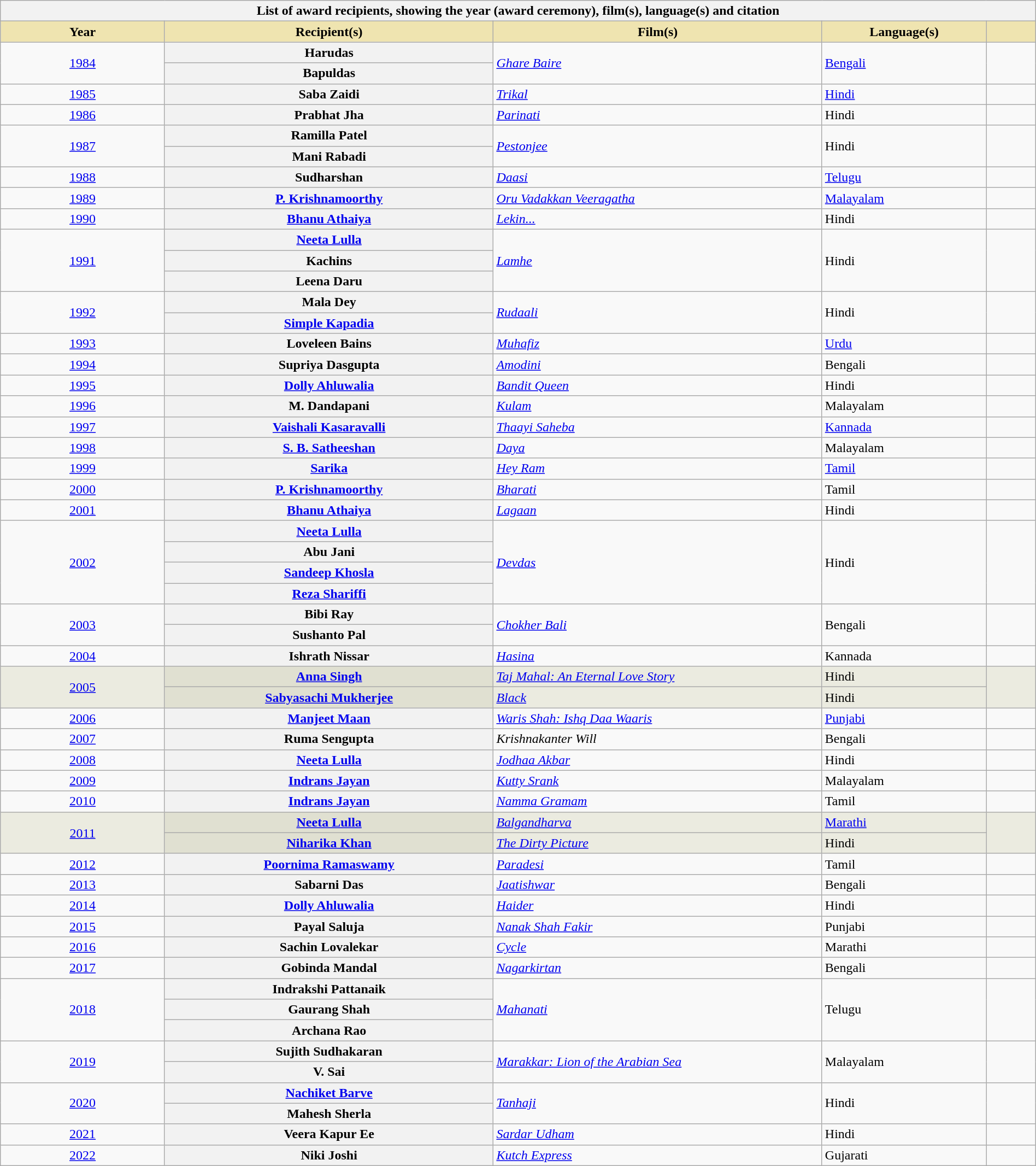<table class="wikitable sortable plainrowheaders" style="width:100%">
<tr>
<th colspan="5">List of award recipients, showing the year (award ceremony), film(s), language(s) and citation</th>
</tr>
<tr>
<th scope="col" style="background-color:#EFE4B0;width:10%;">Year</th>
<th scope="col" style="background-color:#EFE4B0;width:20%;">Recipient(s)</th>
<th scope="col" style="background-color:#EFE4B0;width:20%;">Film(s)</th>
<th scope="col" style="background-color:#EFE4B0;width:10%;">Language(s)</th>
<th scope="col" style="background-color:#EFE4B0;width:3%" class="unsortable"></th>
</tr>
<tr>
<td align="center" rowspan="2"><a href='#'>1984<br></a></td>
<th scope="row">Harudas</th>
<td rowspan="2"><em><a href='#'>Ghare Baire</a></em></td>
<td rowspan="2"><a href='#'>Bengali</a></td>
<td align="center" rowspan="2"></td>
</tr>
<tr>
<th scope="row">Bapuldas</th>
</tr>
<tr>
<td align="center"><a href='#'>1985<br></a></td>
<th scope="row">Saba Zaidi</th>
<td><em><a href='#'>Trikal</a></em></td>
<td><a href='#'>Hindi</a></td>
<td align="center"></td>
</tr>
<tr>
<td align="center"><a href='#'>1986<br></a></td>
<th scope="row">Prabhat Jha</th>
<td><em><a href='#'>Parinati</a></em></td>
<td>Hindi</td>
<td align="center"></td>
</tr>
<tr>
<td align="center" rowspan="2"><a href='#'>1987<br></a></td>
<th scope="row">Ramilla Patel</th>
<td rowspan="2"><em><a href='#'>Pestonjee</a></em></td>
<td rowspan="2">Hindi</td>
<td align="center" rowspan="2"></td>
</tr>
<tr>
<th scope="row">Mani Rabadi</th>
</tr>
<tr>
<td align="center"><a href='#'>1988<br></a></td>
<th scope="row">Sudharshan</th>
<td><em><a href='#'>Daasi</a></em></td>
<td><a href='#'>Telugu</a></td>
<td align="center"></td>
</tr>
<tr>
<td align="center"><a href='#'>1989<br></a></td>
<th scope="row"><a href='#'>P. Krishnamoorthy</a></th>
<td><em><a href='#'>Oru Vadakkan Veeragatha</a></em></td>
<td><a href='#'>Malayalam</a></td>
<td align="center"></td>
</tr>
<tr>
<td align="center"><a href='#'>1990<br></a></td>
<th scope="row"><a href='#'>Bhanu Athaiya</a></th>
<td><em><a href='#'>Lekin...</a></em></td>
<td>Hindi</td>
<td align="center"></td>
</tr>
<tr>
<td align="center" rowspan="3"><a href='#'>1991<br></a></td>
<th scope="row"><a href='#'>Neeta Lulla</a></th>
<td rowspan="3"><em><a href='#'>Lamhe</a></em></td>
<td rowspan="3">Hindi</td>
<td align="center" rowspan="3"></td>
</tr>
<tr>
<th scope="row">Kachins</th>
</tr>
<tr>
<th scope="row">Leena Daru</th>
</tr>
<tr>
<td align="center" rowspan="2"><a href='#'>1992<br></a></td>
<th scope="row">Mala Dey</th>
<td rowspan="2"><em><a href='#'>Rudaali</a></em></td>
<td rowspan="2">Hindi</td>
<td align="center" rowspan="2"></td>
</tr>
<tr>
<th scope="row"><a href='#'>Simple Kapadia</a></th>
</tr>
<tr>
<td align="center"><a href='#'>1993<br></a></td>
<th scope="row">Loveleen Bains</th>
<td><em><a href='#'>Muhafiz</a></em></td>
<td><a href='#'>Urdu</a></td>
<td align="center"></td>
</tr>
<tr>
<td align="center"><a href='#'>1994<br></a></td>
<th scope="row">Supriya Dasgupta</th>
<td><em><a href='#'>Amodini</a></em></td>
<td>Bengali</td>
<td align="center"></td>
</tr>
<tr>
<td align="center"><a href='#'>1995<br></a></td>
<th scope="row"><a href='#'>Dolly Ahluwalia</a></th>
<td><em><a href='#'>Bandit Queen</a></em></td>
<td>Hindi</td>
<td align="center"></td>
</tr>
<tr>
<td align="center"><a href='#'>1996<br></a></td>
<th scope="row">M. Dandapani</th>
<td><em><a href='#'>Kulam</a></em></td>
<td>Malayalam</td>
<td align="center"></td>
</tr>
<tr>
<td align="center"><a href='#'>1997<br></a></td>
<th scope="row"><a href='#'>Vaishali Kasaravalli</a></th>
<td><em><a href='#'>Thaayi Saheba</a></em></td>
<td><a href='#'>Kannada</a></td>
<td align="center"></td>
</tr>
<tr>
<td align="center"><a href='#'>1998<br></a></td>
<th scope="row"><a href='#'>S. B. Satheeshan</a></th>
<td><em><a href='#'>Daya</a></em></td>
<td>Malayalam</td>
<td align="center"></td>
</tr>
<tr>
<td align="center"><a href='#'>1999<br></a></td>
<th scope="row"><a href='#'>Sarika</a></th>
<td><em><a href='#'>Hey Ram</a></em></td>
<td><a href='#'>Tamil</a></td>
<td align="center"></td>
</tr>
<tr>
<td align="center"><a href='#'>2000<br></a></td>
<th scope="row"><a href='#'>P. Krishnamoorthy</a></th>
<td><em><a href='#'>Bharati</a></em></td>
<td>Tamil</td>
<td align="center"></td>
</tr>
<tr>
<td align="center"><a href='#'>2001<br></a></td>
<th scope="row"><a href='#'>Bhanu Athaiya</a></th>
<td><em><a href='#'>Lagaan</a></em></td>
<td>Hindi</td>
<td align="center"></td>
</tr>
<tr>
<td align="center" rowspan="4"><a href='#'>2002<br></a></td>
<th scope="row"><a href='#'>Neeta Lulla</a></th>
<td rowspan="4"><em><a href='#'>Devdas</a></em></td>
<td rowspan="4">Hindi</td>
<td align="center" rowspan="4"></td>
</tr>
<tr>
<th scope="row">Abu Jani</th>
</tr>
<tr>
<th scope="row"><a href='#'>Sandeep Khosla</a></th>
</tr>
<tr>
<th scope="row"><a href='#'>Reza Shariffi</a></th>
</tr>
<tr>
<td align="center" rowspan="2"><a href='#'>2003<br></a></td>
<th scope="row">Bibi Ray</th>
<td rowspan="2"><em><a href='#'>Chokher Bali</a></em></td>
<td rowspan="2">Bengali</td>
<td align="center" rowspan="2"></td>
</tr>
<tr>
<th scope="row">Sushanto Pal</th>
</tr>
<tr>
<td align="center"><a href='#'>2004<br></a></td>
<th scope="row">Ishrath Nissar</th>
<td><em><a href='#'>Hasina</a></em></td>
<td>Kannada</td>
<td align="center"></td>
</tr>
<tr bgcolor="#EBEBE0">
<td align="center" rowspan="2"><a href='#'>2005<br></a></td>
<th scope="row" style="background-color:#E0E0D1"><a href='#'>Anna Singh</a></th>
<td><em><a href='#'>Taj Mahal: An Eternal Love Story</a></em></td>
<td>Hindi</td>
<td align="center" rowspan="2"></td>
</tr>
<tr bgcolor="#EBEBE0">
<th scope="row" style="background-color:#E0E0D1"><a href='#'>Sabyasachi Mukherjee</a></th>
<td><em><a href='#'>Black</a></em></td>
<td>Hindi</td>
</tr>
<tr>
<td align="center"><a href='#'>2006<br></a></td>
<th scope="row"><a href='#'>Manjeet Maan</a></th>
<td><em><a href='#'>Waris Shah: Ishq Daa Waaris</a></em></td>
<td><a href='#'>Punjabi</a></td>
<td align="center"></td>
</tr>
<tr>
<td align="center"><a href='#'>2007<br></a></td>
<th scope="row">Ruma Sengupta</th>
<td><em>Krishnakanter Will</em></td>
<td>Bengali</td>
<td align="center"></td>
</tr>
<tr>
<td align="center"><a href='#'>2008<br></a></td>
<th scope="row"><a href='#'>Neeta Lulla</a></th>
<td><em><a href='#'>Jodhaa Akbar</a></em></td>
<td>Hindi</td>
<td align="center"></td>
</tr>
<tr>
<td align="center"><a href='#'>2009<br></a></td>
<th scope="row"><a href='#'>Indrans Jayan</a></th>
<td><em><a href='#'>Kutty Srank</a></em></td>
<td>Malayalam</td>
<td align="center"></td>
</tr>
<tr>
<td align="center"><a href='#'>2010<br></a></td>
<th scope="row"><a href='#'>Indrans Jayan</a></th>
<td><em><a href='#'>Namma Gramam</a></em></td>
<td>Tamil</td>
<td align="center"></td>
</tr>
<tr bgcolor="#EBEBE0">
<td align="center" rowspan="2"><a href='#'>2011<br></a></td>
<th scope="row" style="background-color:#E0E0D1"><a href='#'>Neeta Lulla</a></th>
<td><em><a href='#'>Balgandharva</a></em></td>
<td><a href='#'>Marathi</a></td>
<td align="center" rowspan="2"></td>
</tr>
<tr bgcolor="#EBEBE0">
<th scope="row" style="background-color:#E0E0D1"><a href='#'>Niharika Khan</a></th>
<td><em><a href='#'>The Dirty Picture</a></em></td>
<td>Hindi</td>
</tr>
<tr>
<td align="center"><a href='#'>2012<br></a></td>
<th scope="row"><a href='#'>Poornima Ramaswamy</a></th>
<td><em><a href='#'>Paradesi</a></em></td>
<td>Tamil</td>
<td align="center"></td>
</tr>
<tr>
<td align="center"><a href='#'>2013<br></a></td>
<th scope="row">Sabarni Das</th>
<td><em><a href='#'>Jaatishwar</a></em></td>
<td>Bengali</td>
<td align="center"></td>
</tr>
<tr>
<td align="center"><a href='#'>2014<br></a></td>
<th scope="row"><a href='#'>Dolly Ahluwalia</a></th>
<td><em><a href='#'>Haider</a></em></td>
<td>Hindi</td>
<td align="center"></td>
</tr>
<tr>
<td align="center"><a href='#'>2015<br></a></td>
<th scope="row">Payal Saluja</th>
<td><em><a href='#'>Nanak Shah Fakir</a></em></td>
<td>Punjabi</td>
<td align="center"></td>
</tr>
<tr>
<td align="center"><a href='#'>2016<br></a></td>
<th scope="row">Sachin Lovalekar</th>
<td><em><a href='#'>Cycle</a></em></td>
<td>Marathi</td>
<td align="center"></td>
</tr>
<tr>
<td align="center"><a href='#'>2017<br></a></td>
<th scope="row">Gobinda Mandal</th>
<td><em><a href='#'>Nagarkirtan</a></em></td>
<td>Bengali</td>
<td align="center"></td>
</tr>
<tr>
<td align="center" rowspan="3"><a href='#'>2018<br></a></td>
<th scope="row">Indrakshi Pattanaik</th>
<td rowspan="3"><em><a href='#'>Mahanati</a></em></td>
<td rowspan="3">Telugu</td>
<td align="center" rowspan="3"></td>
</tr>
<tr>
<th scope="row">Gaurang Shah</th>
</tr>
<tr>
<th scope="row">Archana Rao</th>
</tr>
<tr>
<td align="center" rowspan="2"><a href='#'>2019<br></a></td>
<th scope="row">Sujith Sudhakaran</th>
<td rowspan="2"><em><a href='#'>Marakkar: Lion of the Arabian Sea</a></em></td>
<td rowspan="2">Malayalam</td>
<td align="center" rowspan="2"></td>
</tr>
<tr>
<th scope="row">V. Sai</th>
</tr>
<tr>
<td align="center" rowspan="2"><a href='#'>2020<br></a></td>
<th scope="row"><a href='#'>Nachiket Barve</a></th>
<td rowspan="2"><em><a href='#'>Tanhaji</a></em></td>
<td rowspan="2">Hindi</td>
<td rowspan="2"  align="center"></td>
</tr>
<tr>
<th scope="row">Mahesh Sherla</th>
</tr>
<tr>
<td align="center"><a href='#'>2021<br></a></td>
<th scope="row">Veera Kapur Ee</th>
<td><em><a href='#'>Sardar Udham</a></em></td>
<td>Hindi</td>
<td align="center"></td>
</tr>
<tr>
<td align="center"><a href='#'>2022<br></a></td>
<th scope="row">Niki Joshi</th>
<td><em><a href='#'>Kutch Express</a></em></td>
<td>Gujarati</td>
<td align="center"></td>
</tr>
</table>
